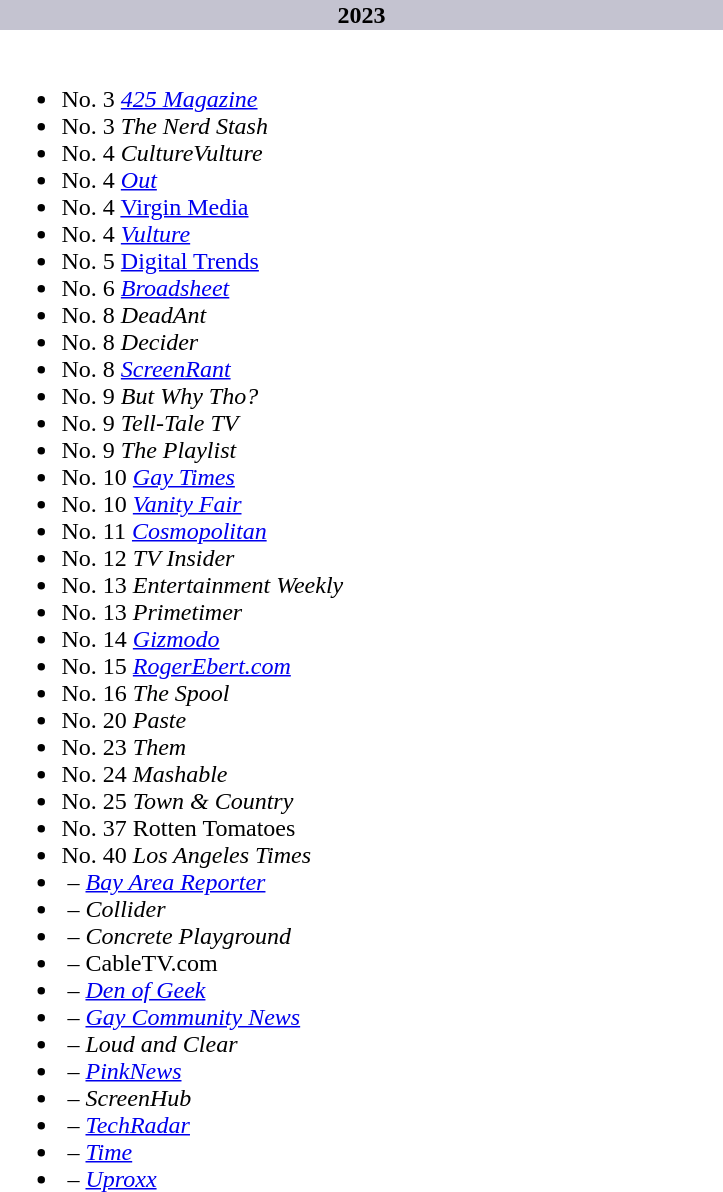<table class="collapsible collapsed">
<tr>
<th style="width:30em; background:#C4C3D0; text-align:center">2023</th>
</tr>
<tr>
<td colspan=><br><ul><li>No. 3 <em><a href='#'>425 Magazine</a></em></li><li>No. 3 <em>The Nerd Stash</em></li><li>No. 4 <em>CultureVulture</em></li><li>No. 4 <em><a href='#'>Out</a></em></li><li>No. 4 <a href='#'>Virgin Media</a></li><li>No. 4 <em><a href='#'>Vulture</a></em></li><li>No. 5 <a href='#'>Digital Trends</a></li><li>No. 6 <em><a href='#'>Broadsheet</a></em></li><li>No. 8 <em>DeadAnt</em></li><li>No. 8 <em>Decider</em></li><li>No. 8 <em><a href='#'>ScreenRant</a></em></li><li>No. 9 <em>But Why Tho?</em></li><li>No. 9 <em>Tell-Tale TV</em></li><li>No. 9 <em>The Playlist</em></li><li>No. 10 <em><a href='#'>Gay Times</a></em></li><li>No. 10 <em><a href='#'>Vanity Fair</a></em></li><li>No. 11 <em><a href='#'>Cosmopolitan</a></em></li><li>No. 12 <em>TV Insider</em></li><li>No. 13 <em>Entertainment Weekly</em></li><li>No. 13 <em>Primetimer</em></li><li>No. 14 <em><a href='#'>Gizmodo</a></em></li><li>No. 15 <em><a href='#'>RogerEbert.com</a></em></li><li>No. 16 <em>The Spool</em></li><li>No. 20 <em>Paste</em></li><li>No. 23  <em>Them</em></li><li>No. 24 <em>Mashable</em></li><li>No. 25 <em>Town & Country</em></li><li>No. 37 Rotten Tomatoes</li><li>No. 40 <em>Los Angeles Times</em></li><li> – <em><a href='#'>Bay Area Reporter</a></em></li><li> – <em>Collider</em></li><li> – <em>Concrete Playground</em></li><li> – CableTV.com</li><li> – <em><a href='#'>Den of Geek</a></em></li><li> – <em><a href='#'>Gay Community News</a></em></li><li> – <em>Loud and Clear</em></li><li> – <em><a href='#'>PinkNews</a></em></li><li> – <em>ScreenHub</em></li><li> – <em><a href='#'>TechRadar</a></em></li><li> – <em><a href='#'>Time</a></em></li><li> – <em><a href='#'>Uproxx</a></em></li></ul></td>
</tr>
</table>
